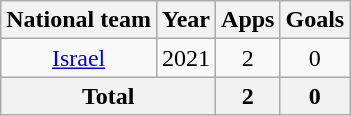<table class="wikitable" style="text-align:center">
<tr>
<th>National team</th>
<th>Year</th>
<th>Apps</th>
<th>Goals</th>
</tr>
<tr>
<td rowspan="1"><a href='#'>Israel</a></td>
<td>2021</td>
<td>2</td>
<td>0</td>
</tr>
<tr>
<th colspan="2">Total</th>
<th>2</th>
<th>0</th>
</tr>
</table>
